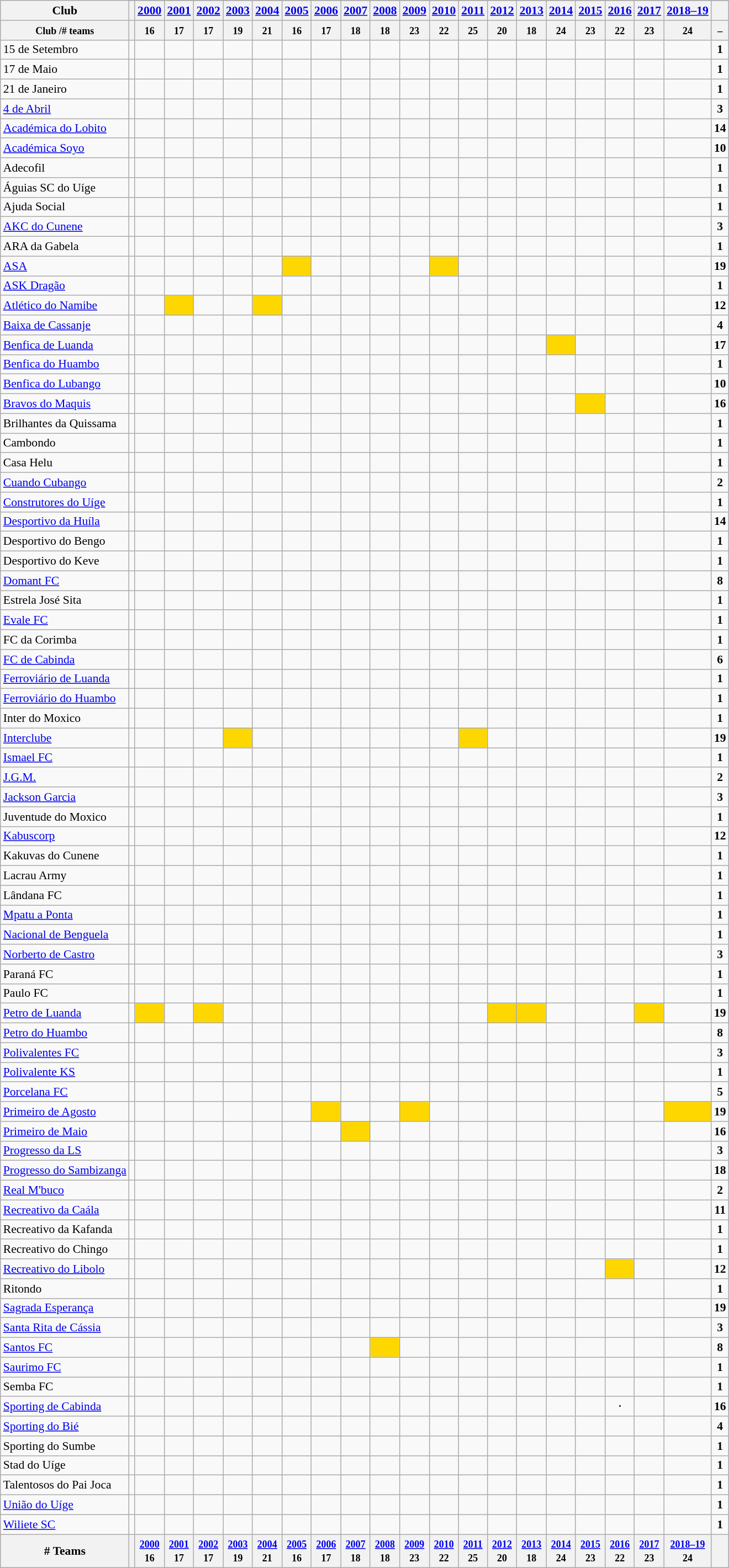<table class="wikitable plainrowheaders sortable" style="text-align:center; font-size:90%">
<tr>
<th scope="col" rowspan="2">Club</th>
</tr>
<tr>
<th colspan="1"></th>
<th colspan="1"><a href='#'>2000</a></th>
<th colspan="1"><a href='#'>2001</a></th>
<th colspan="1"><a href='#'>2002</a></th>
<th colspan="1"><a href='#'>2003</a></th>
<th colspan="1"><a href='#'>2004</a></th>
<th colspan="1"><a href='#'>2005</a></th>
<th colspan="1"><a href='#'>2006</a></th>
<th colspan="1"><a href='#'>2007</a></th>
<th colspan="1"><a href='#'>2008</a></th>
<th colspan="1"><a href='#'>2009</a></th>
<th colspan="1"><a href='#'>2010</a></th>
<th colspan="1"><a href='#'>2011</a></th>
<th colspan="1"><a href='#'>2012</a></th>
<th colspan="1"><a href='#'>2013</a></th>
<th colspan="1"><a href='#'>2014</a></th>
<th colspan="1"><a href='#'>2015</a></th>
<th colspan="1"><a href='#'>2016</a></th>
<th colspan="1"><a href='#'>2017</a></th>
<th colspan="1"><a href='#'>2018–19</a></th>
<th colspan="1"></th>
</tr>
<tr>
<th scope="col" rowspan="1"><small>Club /# teams</small></th>
<th scope="col" rowspan="1"></th>
<th scope="col" rowspan="1"><small>16</small></th>
<th scope="col" rowspan="1"><small>17</small></th>
<th scope="col" rowspan="1"><small>17</small></th>
<th scope="col" rowspan="1"><small>19</small></th>
<th scope="col" rowspan="1"><small>21</small></th>
<th scope="col" rowspan="1"><small>16</small></th>
<th scope="col" rowspan="1"><small>17</small></th>
<th scope="col" rowspan="1"><small>18</small></th>
<th scope="col" rowspan="1"><small>18</small></th>
<th scope="col" rowspan="1"><small>23</small></th>
<th scope="col" rowspan="1"><small>22</small></th>
<th scope="col" rowspan="1"><small>25</small></th>
<th scope="col" rowspan="1"><small>20</small></th>
<th scope="col" rowspan="1"><small>18</small></th>
<th scope="col" rowspan="1"><small>24</small></th>
<th scope="col" rowspan="1"><small>23</small></th>
<th scope="col" rowspan="1"><small>22</small></th>
<th scope="col" rowspan="1"><small>23</small></th>
<th scope="col" rowspan="1"><small>24</small></th>
<th scope="col" rowspan="1"><small>–</small></th>
</tr>
<tr>
<td align=left>15 de Setembro</td>
<td></td>
<td></td>
<td></td>
<td></td>
<td data-sort-value="5"></td>
<td></td>
<td></td>
<td></td>
<td></td>
<td></td>
<td></td>
<td></td>
<td></td>
<td></td>
<td></td>
<td></td>
<td></td>
<td></td>
<td></td>
<td></td>
<td><strong>1</strong></td>
</tr>
<tr>
<td align=left>17 de Maio</td>
<td></td>
<td></td>
<td></td>
<td></td>
<td></td>
<td></td>
<td></td>
<td></td>
<td></td>
<td></td>
<td></td>
<td></td>
<td data-sort-value="5"></td>
<td></td>
<td></td>
<td></td>
<td></td>
<td></td>
<td></td>
<td></td>
<td><strong>1</strong></td>
</tr>
<tr>
<td align=left>21 de Janeiro</td>
<td></td>
<td></td>
<td></td>
<td></td>
<td></td>
<td data-sort-value="6"></td>
<td></td>
<td></td>
<td></td>
<td></td>
<td></td>
<td></td>
<td></td>
<td></td>
<td></td>
<td></td>
<td></td>
<td></td>
<td></td>
<td></td>
<td><strong>1</strong></td>
</tr>
<tr>
<td align=left><a href='#'>4 de Abril</a></td>
<td></td>
<td></td>
<td></td>
<td></td>
<td></td>
<td></td>
<td></td>
<td></td>
<td></td>
<td></td>
<td></td>
<td></td>
<td></td>
<td></td>
<td></td>
<td data-sort-value="5"></td>
<td data-sort-value="5"></td>
<td data-sort-value="6"></td>
<td></td>
<td></td>
<td><strong>3</strong></td>
</tr>
<tr>
<td align=left><a href='#'>Académica do Lobito</a></td>
<td></td>
<td data-sort-value="5"></td>
<td data-sort-value="4"></td>
<td data-sort-value="5"></td>
<td data-sort-value="5"></td>
<td data-sort-value="6"></td>
<td data-sort-value="5"></td>
<td></td>
<td></td>
<td data-sort-value="5"></td>
<td data-sort-value="5"></td>
<td></td>
<td data-sort-value="6"></td>
<td data-sort-value="6"></td>
<td></td>
<td></td>
<td data-sort-value="6"></td>
<td data-sort-value="4"></td>
<td data-sort-value="5"></td>
<td data-sort-value="5"></td>
<td><strong>14</strong></td>
</tr>
<tr>
<td align=left><a href='#'>Académica Soyo</a></td>
<td></td>
<td data-sort-value="3"></td>
<td></td>
<td></td>
<td></td>
<td data-sort-value="5"></td>
<td data-sort-value="4"></td>
<td data-sort-value="5"></td>
<td data-sort-value="5"></td>
<td></td>
<td data-sort-value="3"></td>
<td data-sort-value="4"></td>
<td></td>
<td data-sort-value="4"></td>
<td data-sort-value="5"></td>
<td data-sort-value="6"></td>
<td></td>
<td></td>
<td></td>
<td></td>
<td><strong>10</strong></td>
</tr>
<tr>
<td align=left>Adecofil</td>
<td></td>
<td></td>
<td></td>
<td></td>
<td></td>
<td></td>
<td></td>
<td></td>
<td></td>
<td></td>
<td></td>
<td></td>
<td></td>
<td></td>
<td></td>
<td></td>
<td></td>
<td></td>
<td data-sort-value="6"></td>
<td></td>
<td><strong>1</strong></td>
</tr>
<tr>
<td align=left data-sort-value="Aguias">Águias SC do Uíge</td>
<td></td>
<td></td>
<td></td>
<td></td>
<td></td>
<td data-sort-value="6"></td>
<td></td>
<td></td>
<td></td>
<td></td>
<td></td>
<td></td>
<td></td>
<td></td>
<td></td>
<td></td>
<td></td>
<td></td>
<td></td>
<td></td>
<td><strong>1</strong></td>
</tr>
<tr>
<td align=left>Ajuda Social</td>
<td></td>
<td></td>
<td></td>
<td></td>
<td></td>
<td></td>
<td></td>
<td></td>
<td></td>
<td></td>
<td></td>
<td></td>
<td></td>
<td></td>
<td></td>
<td></td>
<td></td>
<td></td>
<td data-sort-value="6"></td>
<td></td>
<td><strong>1</strong></td>
</tr>
<tr>
<td align=left><a href='#'>AKC do Cunene</a></td>
<td></td>
<td></td>
<td></td>
<td></td>
<td></td>
<td></td>
<td></td>
<td></td>
<td></td>
<td></td>
<td></td>
<td></td>
<td></td>
<td></td>
<td></td>
<td></td>
<td></td>
<td></td>
<td data-sort-value="6"></td>
<td data-sort-value="6"></td>
<td><strong>3</strong></td>
</tr>
<tr>
<td align=left>ARA da Gabela</td>
<td></td>
<td data-sort-value="6"></td>
<td></td>
<td></td>
<td></td>
<td></td>
<td></td>
<td></td>
<td></td>
<td></td>
<td></td>
<td></td>
<td></td>
<td></td>
<td></td>
<td></td>
<td></td>
<td></td>
<td></td>
<td></td>
<td><strong>1</strong></td>
</tr>
<tr>
<td align=left><a href='#'>ASA</a></td>
<td></td>
<td data-sort-value="4"></td>
<td data-sort-value="4"></td>
<td data-sort-value="5"></td>
<td data-sort-value="3"></td>
<td data-sort-value="5"></td>
<td style="background: gold;" data-sort-value="1"></td>
<td data-sort-value="5"></td>
<td data-sort-value="4"></td>
<td data-sort-value="5"></td>
<td data-sort-value="5"></td>
<td style="background: gold;" data-sort-value="1"></td>
<td data-sort-value="5"></td>
<td data-sort-value="5"></td>
<td data-sort-value="6"></td>
<td data-sort-value="5"></td>
<td data-sort-value="6"></td>
<td data-sort-value="5"></td>
<td data-sort-value="5"></td>
<td data-sort-value="5"></td>
<td><strong>19</strong></td>
</tr>
<tr>
<td align=left><a href='#'>ASK Dragão</a></td>
<td></td>
<td></td>
<td></td>
<td></td>
<td></td>
<td></td>
<td></td>
<td></td>
<td></td>
<td></td>
<td></td>
<td></td>
<td></td>
<td></td>
<td></td>
<td></td>
<td></td>
<td></td>
<td data-sort-value="6"></td>
<td></td>
<td><strong>1</strong></td>
</tr>
<tr>
<td align=left><a href='#'>Atlético do Namibe</a></td>
<td></td>
<td data-sort-value="4"></td>
<td style="background: gold;" data-sort-value="1"></td>
<td data-sort-value="5"></td>
<td data-sort-value="6"></td>
<td style="background: gold;" data-sort-value="1"></td>
<td data-sort-value="5"></td>
<td data-sort-value="4"></td>
<td data-sort-value="5"></td>
<td></td>
<td data-sort-value="5"></td>
<td></td>
<td data-sort-value="6"></td>
<td data-sort-value="6"></td>
<td data-sort-value="5"></td>
<td></td>
<td></td>
<td></td>
<td></td>
<td></td>
<td><strong>12</strong></td>
</tr>
<tr>
<td align=left><a href='#'>Baixa de Cassanje</a></td>
<td></td>
<td></td>
<td></td>
<td></td>
<td></td>
<td></td>
<td></td>
<td></td>
<td></td>
<td data-sort-value="6"></td>
<td data-sort-value="6"></td>
<td data-sort-value="6"></td>
<td data-sort-value="6"></td>
<td></td>
<td></td>
<td></td>
<td></td>
<td></td>
<td></td>
<td></td>
<td><strong>4</strong></td>
</tr>
<tr>
<td align=left><a href='#'>Benfica de Luanda</a></td>
<td></td>
<td data-sort-value="5"></td>
<td data-sort-value="5"></td>
<td data-sort-value="5"></td>
<td data-sort-value="5"></td>
<td data-sort-value="5"></td>
<td data-sort-value="5"></td>
<td data-sort-value="2"></td>
<td data-sort-value="2"></td>
<td data-sort-value="5"></td>
<td data-sort-value="5"></td>
<td data-sort-value="6"></td>
<td data-sort-value="3"></td>
<td data-sort-value="4"></td>
<td data-sort-value="4"></td>
<td style="background: gold;" data-sort-value="1"></td>
<td data-sort-value="5"></td>
<td data-sort-value="5"></td>
<td></td>
<td></td>
<td><strong>17</strong></td>
</tr>
<tr>
<td align=left><a href='#'>Benfica do Huambo</a></td>
<td></td>
<td></td>
<td></td>
<td></td>
<td></td>
<td></td>
<td></td>
<td></td>
<td></td>
<td></td>
<td></td>
<td></td>
<td data-sort-value="6"></td>
<td></td>
<td></td>
<td></td>
<td></td>
<td></td>
<td></td>
<td></td>
<td><strong>1</strong></td>
</tr>
<tr>
<td align=left><a href='#'>Benfica do Lubango</a></td>
<td></td>
<td></td>
<td data-sort-value="6"></td>
<td data-sort-value="6"></td>
<td data-sort-value="6"></td>
<td></td>
<td></td>
<td data-sort-value="5"></td>
<td data-sort-value="4"></td>
<td data-sort-value="5"></td>
<td data-sort-value="6"></td>
<td data-sort-value="4"></td>
<td></td>
<td></td>
<td></td>
<td data-sort-value="6"></td>
<td></td>
<td></td>
<td></td>
<td data-sort-value="7"></td>
<td><strong>10</strong></td>
</tr>
<tr>
<td align=left><a href='#'>Bravos do Maquis</a></td>
<td></td>
<td></td>
<td data-sort-value="5"></td>
<td data-sort-value="5"></td>
<td></td>
<td data-sort-value="5"></td>
<td></td>
<td data-sort-value="5"></td>
<td data-sort-value="5"></td>
<td data-sort-value="5"></td>
<td data-sort-value="5"></td>
<td data-sort-value="5"></td>
<td data-sort-value="5"></td>
<td data-sort-value="5"></td>
<td data-sort-value="4"></td>
<td data-sort-value="5"></td>
<td style="background: gold;" data-sort-value="1"></td>
<td data-sort-value="4"></td>
<td data-sort-value="3"></td>
<td data-sort-value="4"></td>
<td><strong>16</strong></td>
</tr>
<tr>
<td align=left>Brilhantes da Quissama</td>
<td></td>
<td></td>
<td></td>
<td></td>
<td></td>
<td data-sort-value="4"></td>
<td></td>
<td></td>
<td></td>
<td></td>
<td></td>
<td></td>
<td></td>
<td></td>
<td></td>
<td></td>
<td></td>
<td></td>
<td></td>
<td></td>
<td><strong>1</strong></td>
</tr>
<tr>
<td align=left>Cambondo</td>
<td></td>
<td data-sort-value="6"></td>
<td></td>
<td></td>
<td></td>
<td></td>
<td></td>
<td></td>
<td></td>
<td></td>
<td></td>
<td></td>
<td></td>
<td></td>
<td></td>
<td></td>
<td></td>
<td></td>
<td></td>
<td></td>
<td><strong>1</strong></td>
</tr>
<tr>
<td align=left>Casa Helu</td>
<td></td>
<td></td>
<td></td>
<td></td>
<td></td>
<td></td>
<td></td>
<td></td>
<td></td>
<td></td>
<td data-sort-value="6"></td>
<td></td>
<td></td>
<td></td>
<td></td>
<td></td>
<td></td>
<td></td>
<td></td>
<td></td>
<td><strong>1</strong></td>
</tr>
<tr>
<td align=left><a href='#'>Cuando Cubango</a></td>
<td></td>
<td></td>
<td></td>
<td></td>
<td></td>
<td></td>
<td></td>
<td></td>
<td></td>
<td></td>
<td></td>
<td></td>
<td></td>
<td></td>
<td></td>
<td></td>
<td></td>
<td data-sort-value="5"></td>
<td></td>
<td data-sort-value="5"></td>
<td><strong>2</strong></td>
</tr>
<tr>
<td align=left><a href='#'>Construtores do Uíge</a></td>
<td></td>
<td></td>
<td></td>
<td></td>
<td></td>
<td></td>
<td></td>
<td></td>
<td></td>
<td></td>
<td></td>
<td></td>
<td></td>
<td></td>
<td></td>
<td data-sort-value="6"></td>
<td></td>
<td></td>
<td></td>
<td></td>
<td><strong>1</strong></td>
</tr>
<tr>
<td align=left><a href='#'>Desportivo da Huíla</a></td>
<td></td>
<td></td>
<td></td>
<td data-sort-value="2"></td>
<td data-sort-value="5"></td>
<td data-sort-value="3"></td>
<td data-sort-value="5"></td>
<td data-sort-value="5"></td>
<td data-sort-value="5"></td>
<td data-sort-value="4"></td>
<td data-sort-value="3"></td>
<td data-sort-value="5"></td>
<td data-sort-value="6"></td>
<td></td>
<td data-sort-value="2"></td>
<td data-sort-value="4"></td>
<td data-sort-value="5"></td>
<td></td>
<td></td>
<td data-sort-value="2"></td>
<td><strong>14</strong></td>
</tr>
<tr>
<td align=left>Desportivo do Bengo</td>
<td></td>
<td></td>
<td data-sort-value="4"></td>
<td></td>
<td></td>
<td></td>
<td></td>
<td></td>
<td></td>
<td></td>
<td></td>
<td></td>
<td></td>
<td></td>
<td></td>
<td></td>
<td></td>
<td></td>
<td></td>
<td></td>
<td><strong>1</strong></td>
</tr>
<tr>
<td align=left>Desportivo do Keve</td>
<td></td>
<td></td>
<td></td>
<td></td>
<td></td>
<td data-sort-value="5"></td>
<td></td>
<td></td>
<td></td>
<td></td>
<td></td>
<td></td>
<td></td>
<td></td>
<td></td>
<td></td>
<td></td>
<td></td>
<td></td>
<td></td>
<td><strong>1</strong></td>
</tr>
<tr>
<td align=left><a href='#'>Domant FC</a></td>
<td></td>
<td></td>
<td></td>
<td></td>
<td></td>
<td></td>
<td></td>
<td></td>
<td></td>
<td></td>
<td></td>
<td data-sort-value="5"></td>
<td data-sort-value="4"></td>
<td data-sort-value="5"></td>
<td></td>
<td data-sort-value="6"></td>
<td data-sort-value="4"></td>
<td data-sort-value="3"></td>
<td data-sort-value="5"></td>
<td data-sort-value="5"></td>
<td><strong>8</strong></td>
</tr>
<tr>
<td align=left>Estrela José Sita</td>
<td></td>
<td></td>
<td></td>
<td></td>
<td></td>
<td></td>
<td></td>
<td></td>
<td></td>
<td></td>
<td></td>
<td data-sort-value="6"></td>
<td></td>
<td></td>
<td></td>
<td></td>
<td></td>
<td></td>
<td></td>
<td></td>
<td><strong>1</strong></td>
</tr>
<tr>
<td align=left><a href='#'>Evale FC</a></td>
<td></td>
<td></td>
<td></td>
<td></td>
<td></td>
<td></td>
<td></td>
<td></td>
<td></td>
<td></td>
<td></td>
<td></td>
<td></td>
<td data-sort-value="5"></td>
<td></td>
<td></td>
<td></td>
<td></td>
<td></td>
<td></td>
<td><strong>1</strong></td>
</tr>
<tr>
<td align=left>FC da Corimba</td>
<td></td>
<td data-sort-value="6"></td>
<td></td>
<td></td>
<td></td>
<td></td>
<td></td>
<td></td>
<td></td>
<td></td>
<td></td>
<td></td>
<td></td>
<td></td>
<td></td>
<td></td>
<td></td>
<td></td>
<td></td>
<td></td>
<td><strong>1</strong></td>
</tr>
<tr>
<td align=left><a href='#'>FC de Cabinda</a></td>
<td></td>
<td data-sort-value="4"></td>
<td data-sort-value="5"></td>
<td data-sort-value="5"></td>
<td data-sort-value="5"></td>
<td></td>
<td></td>
<td></td>
<td></td>
<td></td>
<td></td>
<td data-sort-value="6"></td>
<td data-sort-value="6"></td>
<td></td>
<td></td>
<td></td>
<td></td>
<td></td>
<td></td>
<td></td>
<td><strong>6</strong></td>
</tr>
<tr>
<td align=left><a href='#'>Ferroviário de Luanda</a></td>
<td></td>
<td></td>
<td data-sort-value="5"></td>
<td></td>
<td></td>
<td></td>
<td></td>
<td></td>
<td></td>
<td></td>
<td></td>
<td></td>
<td></td>
<td></td>
<td></td>
<td></td>
<td></td>
<td></td>
<td></td>
<td></td>
<td><strong>1</strong></td>
</tr>
<tr>
<td align=left><a href='#'>Ferroviário do Huambo</a></td>
<td></td>
<td></td>
<td></td>
<td></td>
<td></td>
<td></td>
<td></td>
<td></td>
<td></td>
<td></td>
<td></td>
<td></td>
<td></td>
<td></td>
<td></td>
<td></td>
<td></td>
<td></td>
<td></td>
<td data-sort-value="7"></td>
<td><strong>1</strong></td>
</tr>
<tr>
<td align=left>Inter do Moxico</td>
<td></td>
<td></td>
<td></td>
<td></td>
<td></td>
<td></td>
<td></td>
<td data-sort-value="5"></td>
<td></td>
<td></td>
<td></td>
<td></td>
<td></td>
<td></td>
<td></td>
<td></td>
<td></td>
<td></td>
<td></td>
<td></td>
<td><strong>1</strong></td>
</tr>
<tr>
<td align=left><a href='#'>Interclube</a></td>
<td></td>
<td data-sort-value="2"></td>
<td data-sort-value="5"></td>
<td data-sort-value="5"></td>
<td style="background: gold;" data-sort-value="1"></td>
<td data-sort-value="3"></td>
<td data-sort-value="2"></td>
<td data-sort-value="5"></td>
<td data-sort-value="5"></td>
<td data-sort-value="4"></td>
<td data-sort-value="4"></td>
<td data-sort-value="2"></td>
<td style="background: gold;" data-sort-value="1"></td>
<td data-sort-value="4"></td>
<td data-sort-value="3"></td>
<td data-sort-value="5"></td>
<td data-sort-value="3"></td>
<td data-sort-value="4"></td>
<td data-sort-value="4"></td>
<td data-sort-value="3"></td>
<td><strong>19</strong></td>
</tr>
<tr>
<td align=left><a href='#'>Ismael FC</a></td>
<td></td>
<td></td>
<td></td>
<td></td>
<td></td>
<td></td>
<td></td>
<td></td>
<td></td>
<td></td>
<td></td>
<td></td>
<td></td>
<td></td>
<td></td>
<td></td>
<td data-sort-value="5"></td>
<td></td>
<td></td>
<td></td>
<td><strong>1</strong></td>
</tr>
<tr>
<td align=left><a href='#'>J.G.M.</a></td>
<td></td>
<td></td>
<td></td>
<td></td>
<td></td>
<td></td>
<td></td>
<td></td>
<td></td>
<td></td>
<td></td>
<td></td>
<td></td>
<td></td>
<td></td>
<td></td>
<td></td>
<td data-sort-value="5"></td>
<td data-sort-value="5"></td>
<td></td>
<td><strong>2</strong></td>
</tr>
<tr>
<td align=left><a href='#'>Jackson Garcia</a></td>
<td></td>
<td></td>
<td></td>
<td></td>
<td></td>
<td></td>
<td></td>
<td></td>
<td></td>
<td></td>
<td></td>
<td></td>
<td></td>
<td></td>
<td></td>
<td data-sort-value="6"></td>
<td></td>
<td data-sort-value="5"></td>
<td data-sort-value="6"></td>
<td></td>
<td><strong>3</strong></td>
</tr>
<tr>
<td align=left>Juventude do Moxico</td>
<td></td>
<td></td>
<td></td>
<td></td>
<td></td>
<td></td>
<td></td>
<td></td>
<td data-sort-value="4"></td>
<td></td>
<td></td>
<td></td>
<td></td>
<td></td>
<td></td>
<td></td>
<td></td>
<td></td>
<td></td>
<td></td>
<td><strong>1</strong></td>
</tr>
<tr>
<td align=left><a href='#'>Kabuscorp</a></td>
<td></td>
<td></td>
<td></td>
<td></td>
<td></td>
<td></td>
<td></td>
<td></td>
<td data-sort-value="6"></td>
<td data-sort-value="4"></td>
<td data-sort-value="5"></td>
<td data-sort-value="5"></td>
<td data-sort-value="4"></td>
<td data-sort-value="5"></td>
<td data-sort-value="5"></td>
<td data-sort-value="3"></td>
<td data-sort-value="4"></td>
<td data-sort-value="5"></td>
<td data-sort-value="4"></td>
<td data-sort-value="4"></td>
<td><strong>12</strong></td>
</tr>
<tr>
<td align=left>Kakuvas do Cunene</td>
<td></td>
<td></td>
<td></td>
<td></td>
<td></td>
<td></td>
<td></td>
<td data-sort-value="6"></td>
<td></td>
<td></td>
<td></td>
<td></td>
<td></td>
<td></td>
<td></td>
<td></td>
<td></td>
<td></td>
<td></td>
<td></td>
<td><strong>1</strong></td>
</tr>
<tr>
<td align=left>Lacrau Army</td>
<td></td>
<td></td>
<td></td>
<td></td>
<td></td>
<td data-sort-value="6"></td>
<td></td>
<td></td>
<td></td>
<td></td>
<td></td>
<td></td>
<td></td>
<td></td>
<td></td>
<td></td>
<td></td>
<td></td>
<td></td>
<td></td>
<td><strong>1</strong></td>
</tr>
<tr>
<td align=left>Lândana FC</td>
<td></td>
<td></td>
<td></td>
<td></td>
<td></td>
<td></td>
<td></td>
<td></td>
<td data-sort-value="6"></td>
<td></td>
<td></td>
<td></td>
<td></td>
<td></td>
<td></td>
<td></td>
<td></td>
<td></td>
<td></td>
<td></td>
<td><strong>1</strong></td>
</tr>
<tr>
<td align=left><a href='#'>Mpatu a Ponta</a></td>
<td></td>
<td></td>
<td></td>
<td></td>
<td></td>
<td></td>
<td></td>
<td></td>
<td></td>
<td></td>
<td></td>
<td></td>
<td></td>
<td></td>
<td></td>
<td></td>
<td data-sort-value="6"></td>
<td></td>
<td></td>
<td></td>
<td><strong>1</strong></td>
</tr>
<tr>
<td align=left><a href='#'>Nacional de Benguela</a></td>
<td></td>
<td></td>
<td></td>
<td></td>
<td></td>
<td></td>
<td></td>
<td></td>
<td></td>
<td></td>
<td></td>
<td></td>
<td></td>
<td data-sort-value="6"></td>
<td></td>
<td></td>
<td></td>
<td></td>
<td></td>
<td></td>
<td><strong>1</strong></td>
</tr>
<tr>
<td align=left><a href='#'>Norberto de Castro</a></td>
<td></td>
<td></td>
<td></td>
<td></td>
<td></td>
<td></td>
<td></td>
<td></td>
<td></td>
<td></td>
<td></td>
<td></td>
<td data-sort-value="5"></td>
<td data-sort-value="5"></td>
<td data-sort-value="4"></td>
<td></td>
<td></td>
<td></td>
<td></td>
<td></td>
<td><strong>3</strong></td>
</tr>
<tr>
<td align=left>Paraná FC</td>
<td></td>
<td></td>
<td></td>
<td></td>
<td data-sort-value="4"></td>
<td></td>
<td></td>
<td></td>
<td></td>
<td></td>
<td></td>
<td></td>
<td></td>
<td></td>
<td></td>
<td></td>
<td></td>
<td></td>
<td></td>
<td></td>
<td><strong>1</strong></td>
</tr>
<tr>
<td align=left>Paulo FC</td>
<td></td>
<td></td>
<td></td>
<td></td>
<td></td>
<td></td>
<td></td>
<td></td>
<td></td>
<td></td>
<td></td>
<td></td>
<td></td>
<td></td>
<td></td>
<td></td>
<td></td>
<td></td>
<td></td>
<td data-sort-value="7"></td>
<td><strong>1</strong></td>
</tr>
<tr>
<td align=left><a href='#'>Petro de Luanda</a></td>
<td></td>
<td style="background: gold;" data-sort-value="1"></td>
<td data-sort-value="4"></td>
<td style="background: gold;" data-sort-value="1"></td>
<td data-sort-value="5"></td>
<td data-sort-value="4"></td>
<td data-sort-value="5"></td>
<td data-sort-value="3"></td>
<td data-sort-value="3"></td>
<td data-sort-value="5"></td>
<td data-sort-value="4"></td>
<td data-sort-value="5"></td>
<td data-sort-value="6"></td>
<td style="background: gold;" data-sort-value="1"></td>
<td style="background: gold;" data-sort-value="1"></td>
<td data-sort-value="2"></td>
<td data-sort-value="3"></td>
<td data-sort-value="3"></td>
<td style="background: gold;" data-sort-value="1"></td>
<td data-sort-value="3"></td>
<td><strong>19</strong></td>
</tr>
<tr>
<td align=left><a href='#'>Petro do Huambo</a></td>
<td></td>
<td></td>
<td data-sort-value="3"></td>
<td data-sort-value="4"></td>
<td data-sort-value="3"></td>
<td data-sort-value="4"></td>
<td data-sort-value="5"></td>
<td></td>
<td data-sort-value="5"></td>
<td data-sort-value="5"></td>
<td data-sort-value="6"></td>
<td></td>
<td></td>
<td></td>
<td></td>
<td></td>
<td></td>
<td></td>
<td></td>
<td></td>
<td><strong>8</strong></td>
</tr>
<tr>
<td align=left><a href='#'>Polivalentes FC</a></td>
<td></td>
<td></td>
<td></td>
<td></td>
<td></td>
<td></td>
<td data-sort-value="5"></td>
<td></td>
<td></td>
<td></td>
<td></td>
<td></td>
<td></td>
<td></td>
<td></td>
<td data-sort-value="6"></td>
<td data-sort-value="6"></td>
<td></td>
<td></td>
<td></td>
<td><strong>3</strong></td>
</tr>
<tr>
<td align=left><a href='#'>Polivalente KS</a></td>
<td></td>
<td></td>
<td></td>
<td></td>
<td></td>
<td></td>
<td></td>
<td></td>
<td></td>
<td></td>
<td></td>
<td></td>
<td></td>
<td></td>
<td></td>
<td></td>
<td></td>
<td data-sort-value="6"></td>
<td></td>
<td></td>
<td><strong>1</strong></td>
</tr>
<tr>
<td align=left><a href='#'>Porcelana FC</a></td>
<td></td>
<td></td>
<td></td>
<td></td>
<td></td>
<td></td>
<td></td>
<td></td>
<td></td>
<td></td>
<td></td>
<td data-sort-value="6"></td>
<td data-sort-value="6"></td>
<td></td>
<td data-sort-value="5"></td>
<td data-sort-value="5"></td>
<td data-sort-value="5"></td>
<td></td>
<td></td>
<td></td>
<td><strong>5</strong></td>
</tr>
<tr>
<td align=left><a href='#'>Primeiro de Agosto</a></td>
<td></td>
<td data-sort-value="5"></td>
<td data-sort-value="5"></td>
<td data-sort-value="3"></td>
<td data-sort-value="4"></td>
<td data-sort-value="2"></td>
<td data-sort-value="3"></td>
<td style="background: gold;" data-sort-value="1"></td>
<td data-sort-value="3"></td>
<td data-sort-value="4"></td>
<td style="background: gold;" data-sort-value="1"></td>
<td data-sort-value="4"></td>
<td data-sort-value="2"></td>
<td data-sort-value="5"></td>
<td data-sort-value="5"></td>
<td data-sort-value="4"></td>
<td data-sort-value="5"></td>
<td data-sort-value="6"></td>
<td data-sort-value="2"></td>
<td style="background: gold;" data-sort-value="1"></td>
<td><strong>19</strong></td>
</tr>
<tr>
<td align=left><a href='#'>Primeiro de Maio</a></td>
<td></td>
<td></td>
<td data-sort-value="5"></td>
<td data-sort-value="5"></td>
<td data-sort-value="6"></td>
<td data-sort-value="5"></td>
<td data-sort-value="4"></td>
<td data-sort-value="4"></td>
<td style="background: gold;" data-sort-value="1"></td>
<td data-sort-value="3"></td>
<td data-sort-value="5"></td>
<td></td>
<td data-sort-value="3"></td>
<td></td>
<td data-sort-value="6"></td>
<td data-sort-value="6"></td>
<td data-sort-value="6"></td>
<td data-sort-value="6"></td>
<td data-sort-value="4"></td>
<td data-sort-value="6"></td>
<td><strong>16</strong></td>
</tr>
<tr>
<td align=left><a href='#'>Progresso da LS</a></td>
<td></td>
<td></td>
<td></td>
<td></td>
<td></td>
<td></td>
<td></td>
<td></td>
<td></td>
<td></td>
<td></td>
<td></td>
<td></td>
<td></td>
<td></td>
<td></td>
<td data-sort-value="6"></td>
<td data-sort-value="5"></td>
<td data-sort-value="5"></td>
<td></td>
<td><strong>3</strong></td>
</tr>
<tr>
<td align=left><a href='#'>Progresso do Sambizanga</a></td>
<td></td>
<td data-sort-value="5"></td>
<td data-sort-value="3"></td>
<td data-sort-value="4"></td>
<td data-sort-value="5"></td>
<td data-sort-value="5"></td>
<td data-sort-value="4"></td>
<td data-sort-value="5"></td>
<td></td>
<td data-sort-value="5"></td>
<td data-sort-value="6"></td>
<td data-sort-value="5"></td>
<td data-sort-value="5"></td>
<td data-sort-value="3"></td>
<td data-sort-value="5"></td>
<td data-sort-value="3"></td>
<td data-sort-value="4"></td>
<td data-sort-value="2"></td>
<td data-sort-value="3"></td>
<td data-sort-value="4"></td>
<td><strong>18</strong></td>
</tr>
<tr>
<td align=left><a href='#'>Real M'buco</a></td>
<td></td>
<td></td>
<td></td>
<td></td>
<td></td>
<td></td>
<td></td>
<td></td>
<td></td>
<td></td>
<td data-sort-value="6"></td>
<td></td>
<td></td>
<td></td>
<td></td>
<td></td>
<td data-sort-value="6"></td>
<td></td>
<td></td>
<td></td>
<td><strong>2</strong></td>
</tr>
<tr>
<td align=left><a href='#'>Recreativo da Caála</a></td>
<td></td>
<td></td>
<td></td>
<td></td>
<td></td>
<td data-sort-value="6"></td>
<td></td>
<td></td>
<td></td>
<td></td>
<td data-sort-value="4"></td>
<td data-sort-value="5"></td>
<td data-sort-value="4"></td>
<td data-sort-value="2"></td>
<td data-sort-value="3"></td>
<td data-sort-value="5"></td>
<td data-sort-value="5"></td>
<td data-sort-value="6"></td>
<td data-sort-value="5"></td>
<td data-sort-value="5"></td>
<td><strong>11</strong></td>
</tr>
<tr>
<td align=left>Recreativo da Kafanda</td>
<td></td>
<td></td>
<td></td>
<td></td>
<td></td>
<td></td>
<td></td>
<td></td>
<td></td>
<td></td>
<td data-sort-value="6"></td>
<td></td>
<td></td>
<td></td>
<td></td>
<td></td>
<td></td>
<td></td>
<td></td>
<td></td>
<td><strong>1</strong></td>
</tr>
<tr>
<td align=left>Recreativo do Chingo</td>
<td></td>
<td></td>
<td></td>
<td></td>
<td></td>
<td></td>
<td></td>
<td></td>
<td></td>
<td></td>
<td></td>
<td data-sort-value="6"></td>
<td></td>
<td></td>
<td></td>
<td></td>
<td></td>
<td></td>
<td></td>
<td></td>
<td><strong>1</strong></td>
</tr>
<tr>
<td align=left><a href='#'>Recreativo do Libolo</a></td>
<td></td>
<td></td>
<td></td>
<td></td>
<td></td>
<td></td>
<td></td>
<td></td>
<td data-sort-value="5"></td>
<td data-sort-value="2"></td>
<td data-sort-value="5"></td>
<td data-sort-value="3"></td>
<td data-sort-value="5"></td>
<td data-sort-value="4"></td>
<td data-sort-value="4"></td>
<td data-sort-value="4"></td>
<td data-sort-value="4"></td>
<td style="background: gold;" data-sort-value="1"></td>
<td data-sort-value="5"></td>
<td data-sort-value="5"></td>
<td><strong>12</strong></td>
</tr>
<tr>
<td align=left>Ritondo</td>
<td></td>
<td></td>
<td></td>
<td></td>
<td data-sort-value="4"></td>
<td></td>
<td></td>
<td></td>
<td></td>
<td></td>
<td></td>
<td></td>
<td></td>
<td></td>
<td></td>
<td></td>
<td></td>
<td></td>
<td></td>
<td></td>
<td><strong>1</strong></td>
</tr>
<tr>
<td align=left><a href='#'>Sagrada Esperança</a></td>
<td></td>
<td data-sort-value="4"></td>
<td data-sort-value="5"></td>
<td data-sort-value="3"></td>
<td data-sort-value="2"></td>
<td data-sort-value="5"></td>
<td data-sort-value="3"></td>
<td data-sort-value="3"></td>
<td data-sort-value="4"></td>
<td data-sort-value="3"></td>
<td data-sort-value="2"></td>
<td data-sort-value="3"></td>
<td data-sort-value="5"></td>
<td data-sort-value="3"></td>
<td data-sort-value="5"></td>
<td data-sort-value="5"></td>
<td data-sort-value="2"></td>
<td data-sort-value="4"></td>
<td data-sort-value="5"></td>
<td data-sort-value="5"></td>
<td><strong>19</strong></td>
</tr>
<tr>
<td align=left><a href='#'>Santa Rita de Cássia</a></td>
<td></td>
<td></td>
<td></td>
<td></td>
<td></td>
<td></td>
<td></td>
<td></td>
<td></td>
<td></td>
<td></td>
<td></td>
<td></td>
<td></td>
<td></td>
<td></td>
<td></td>
<td data-sort-value="6"></td>
<td data-sort-value="4"></td>
<td data-sort-value="4"></td>
<td><strong>3</strong></td>
</tr>
<tr>
<td align=left><a href='#'>Santos FC</a></td>
<td></td>
<td></td>
<td></td>
<td></td>
<td></td>
<td></td>
<td></td>
<td data-sort-value="4"></td>
<td data-sort-value="5"></td>
<td style="background: gold;" data-sort-value="1"></td>
<td data-sort-value="4"></td>
<td data-sort-value="4"></td>
<td data-sort-value="4"></td>
<td data-sort-value="5"></td>
<td data-sort-value="5"></td>
<td></td>
<td></td>
<td></td>
<td></td>
<td></td>
<td><strong>8</strong></td>
</tr>
<tr>
<td align=left><a href='#'>Saurimo FC</a></td>
<td></td>
<td></td>
<td></td>
<td></td>
<td></td>
<td></td>
<td></td>
<td></td>
<td></td>
<td></td>
<td></td>
<td></td>
<td></td>
<td></td>
<td></td>
<td></td>
<td></td>
<td></td>
<td></td>
<td data-sort-value="6"></td>
<td><strong>1</strong></td>
</tr>
<tr>
<td align=left>Semba FC</td>
<td></td>
<td></td>
<td></td>
<td></td>
<td></td>
<td></td>
<td></td>
<td></td>
<td></td>
<td></td>
<td></td>
<td></td>
<td></td>
<td></td>
<td></td>
<td></td>
<td></td>
<td></td>
<td></td>
<td data-sort-value="7"></td>
<td><strong>1</strong></td>
</tr>
<tr>
<td align=left><a href='#'>Sporting de Cabinda</a></td>
<td></td>
<td data-sort-value="5"></td>
<td data-sort-value="2"></td>
<td data-sort-value="4"></td>
<td data-sort-value="4"></td>
<td data-sort-value="4"></td>
<td data-sort-value="4"></td>
<td data-sort-value="4"></td>
<td></td>
<td data-sort-value="6"></td>
<td></td>
<td data-sort-value="5"></td>
<td data-sort-value="5"></td>
<td data-sort-value="6"></td>
<td></td>
<td data-sort-value="4"></td>
<td data-sort-value="5"></td>
<td data-sort-value="6">⋅</td>
<td data-sort-value="6"></td>
<td data-sort-value="7"></td>
<td><strong>16</strong></td>
</tr>
<tr>
<td align=left><a href='#'>Sporting do Bié</a></td>
<td></td>
<td data-sort-value="3"></td>
<td></td>
<td data-sort-value="4"></td>
<td></td>
<td></td>
<td data-sort-value="5"></td>
<td></td>
<td></td>
<td></td>
<td></td>
<td></td>
<td></td>
<td></td>
<td></td>
<td></td>
<td></td>
<td></td>
<td data-sort-value="6"></td>
<td></td>
<td><strong>4</strong></td>
</tr>
<tr>
<td align=left>Sporting do Sumbe</td>
<td></td>
<td></td>
<td></td>
<td></td>
<td data-sort-value="5"></td>
<td></td>
<td></td>
<td></td>
<td></td>
<td></td>
<td></td>
<td></td>
<td></td>
<td></td>
<td></td>
<td></td>
<td></td>
<td></td>
<td></td>
<td></td>
<td><strong>1</strong></td>
</tr>
<tr>
<td align=left>Stad do Uíge</td>
<td></td>
<td></td>
<td></td>
<td></td>
<td></td>
<td></td>
<td></td>
<td></td>
<td></td>
<td></td>
<td></td>
<td></td>
<td data-sort-value="6"></td>
<td></td>
<td></td>
<td></td>
<td></td>
<td></td>
<td></td>
<td></td>
<td><strong>1</strong></td>
</tr>
<tr>
<td align=left>Talentosos do Pai Joca</td>
<td></td>
<td></td>
<td></td>
<td></td>
<td></td>
<td></td>
<td></td>
<td></td>
<td></td>
<td></td>
<td></td>
<td></td>
<td></td>
<td></td>
<td></td>
<td data-sort-value="6"></td>
<td></td>
<td></td>
<td></td>
<td></td>
<td><strong>1</strong></td>
</tr>
<tr>
<td align=left><a href='#'>União do Uíge</a></td>
<td></td>
<td></td>
<td></td>
<td></td>
<td></td>
<td></td>
<td></td>
<td></td>
<td></td>
<td></td>
<td></td>
<td></td>
<td></td>
<td></td>
<td></td>
<td data-sort-value="5"></td>
<td></td>
<td></td>
<td></td>
<td></td>
<td><strong>1</strong></td>
</tr>
<tr>
<td align=left><a href='#'>Wiliete SC</a></td>
<td></td>
<td></td>
<td></td>
<td></td>
<td></td>
<td></td>
<td></td>
<td></td>
<td></td>
<td></td>
<td></td>
<td></td>
<td></td>
<td></td>
<td></td>
<td></td>
<td></td>
<td></td>
<td></td>
<td data-sort-value="5"></td>
<td><strong>1</strong></td>
</tr>
<tr>
<th># Teams</th>
<th></th>
<th><small><a href='#'>2000</a><br>16</small></th>
<th><small><a href='#'>2001</a><br>17</small></th>
<th><small><a href='#'>2002</a><br>17</small></th>
<th><small><a href='#'>2003</a><br>19</small></th>
<th><small><a href='#'>2004</a><br>21</small></th>
<th><small><a href='#'>2005</a><br>16</small></th>
<th><small><a href='#'>2006</a><br>17</small></th>
<th><small><a href='#'>2007</a><br>18</small></th>
<th><small><a href='#'>2008</a><br>18</small></th>
<th><small><a href='#'>2009</a><br>23</small></th>
<th><small><a href='#'>2010</a><br>22</small></th>
<th><small><a href='#'>2011</a><br>25</small></th>
<th><small><a href='#'>2012</a><br>20</small></th>
<th><small><a href='#'>2013</a><br>18</small></th>
<th><small><a href='#'>2014</a><br>24</small></th>
<th><small><a href='#'>2015</a><br>23</small></th>
<th><small><a href='#'>2016</a><br>22</small></th>
<th><small><a href='#'>2017</a><br>23</small></th>
<th><small><a href='#'>2018–19</a><br>24</small></th>
<th></th>
</tr>
</table>
